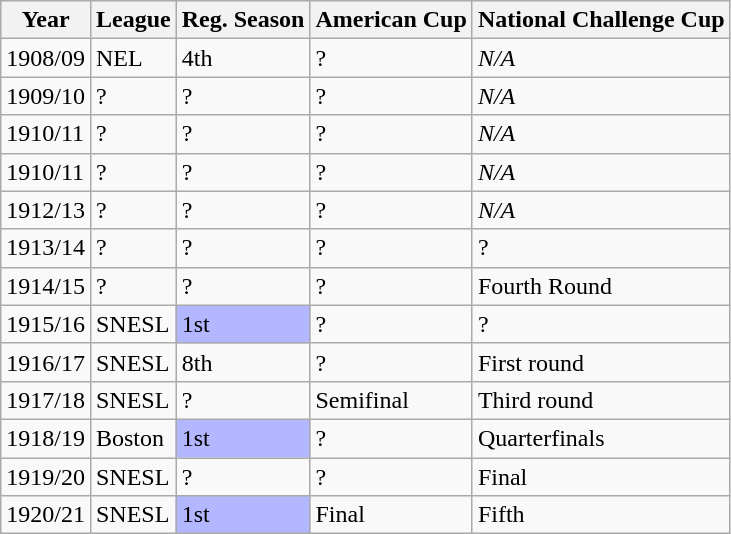<table class="wikitable">
<tr>
<th>Year</th>
<th>League</th>
<th>Reg. Season</th>
<th>American Cup</th>
<th>National Challenge Cup</th>
</tr>
<tr>
<td>1908/09</td>
<td>NEL</td>
<td>4th</td>
<td>?</td>
<td><em>N/A</em></td>
</tr>
<tr>
<td>1909/10</td>
<td>?</td>
<td>?</td>
<td>?</td>
<td><em>N/A</em></td>
</tr>
<tr>
<td>1910/11</td>
<td>?</td>
<td>?</td>
<td>?</td>
<td><em>N/A</em></td>
</tr>
<tr>
<td>1910/11</td>
<td>?</td>
<td>?</td>
<td>?</td>
<td><em>N/A</em></td>
</tr>
<tr>
<td>1912/13</td>
<td>?</td>
<td>?</td>
<td>?</td>
<td><em>N/A</em></td>
</tr>
<tr>
<td>1913/14</td>
<td>?</td>
<td>?</td>
<td>?</td>
<td>?</td>
</tr>
<tr>
<td>1914/15</td>
<td>?</td>
<td>?</td>
<td>?</td>
<td>Fourth Round</td>
</tr>
<tr>
<td>1915/16</td>
<td>SNESL</td>
<td style="background:#B3B7FF;">1st</td>
<td>?</td>
<td>?</td>
</tr>
<tr>
<td>1916/17</td>
<td>SNESL</td>
<td>8th</td>
<td>?</td>
<td>First round</td>
</tr>
<tr>
<td>1917/18</td>
<td>SNESL</td>
<td>?</td>
<td>Semifinal</td>
<td>Third round</td>
</tr>
<tr>
<td>1918/19</td>
<td>Boston</td>
<td style="background:#B3B7FF;">1st</td>
<td>?</td>
<td>Quarterfinals</td>
</tr>
<tr>
<td>1919/20</td>
<td>SNESL</td>
<td>?</td>
<td>?</td>
<td>Final</td>
</tr>
<tr>
<td>1920/21</td>
<td>SNESL</td>
<td style="background:#B3B7FF;">1st</td>
<td>Final</td>
<td>Fifth</td>
</tr>
</table>
